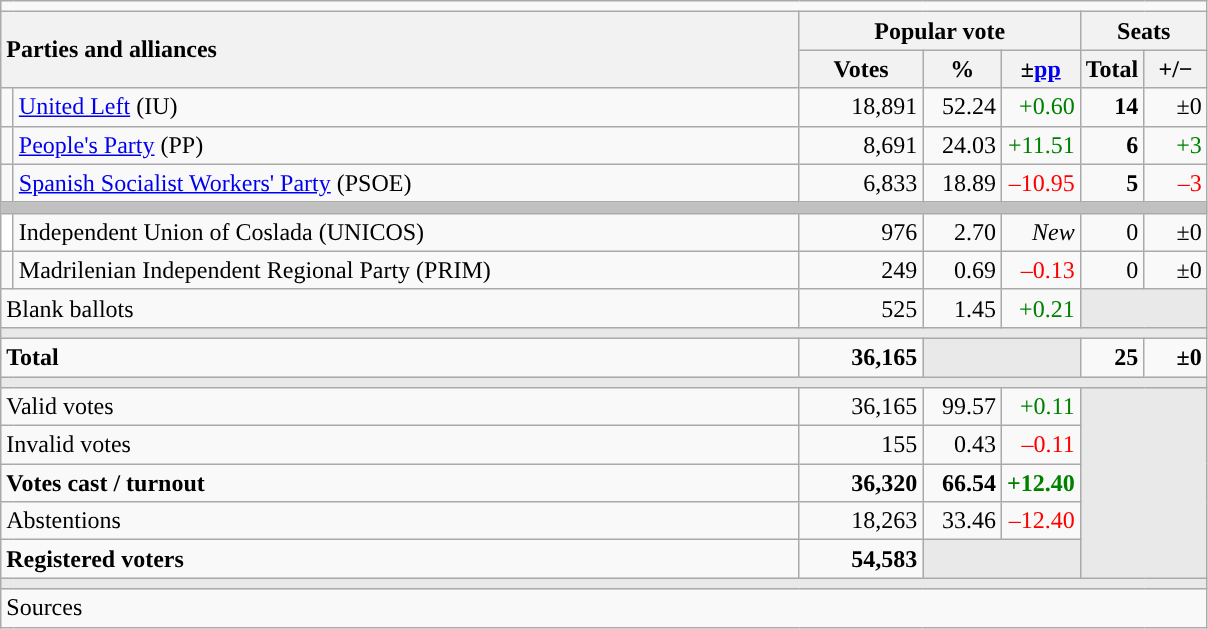<table class="wikitable" style="text-align:right;">
<tr>
<td colspan="7"></td>
</tr>
<tr>
<th style="text-align:left;" rowspan="2" colspan="2" width="525">Parties and alliances</th>
<th colspan="3">Popular vote</th>
<th colspan="2">Seats</th>
</tr>
<tr>
<th width="75">Votes</th>
<th width="45">%</th>
<th width="45">±<a href='#'>pp</a></th>
<th width="35">Total</th>
<th width="35">+/−</th>
</tr>
<tr>
<td width="1" style="color:inherit;background:"></td>
<td align="left"><a href='#'>United Left</a> (IU)</td>
<td>18,891</td>
<td>52.24</td>
<td style="color:green;">+0.60</td>
<td><strong>14</strong></td>
<td>±0</td>
</tr>
<tr>
<td style="color:inherit;background:"></td>
<td align="left"><a href='#'>People's Party</a> (PP)</td>
<td>8,691</td>
<td>24.03</td>
<td style="color:green;">+11.51</td>
<td><strong>6</strong></td>
<td style="color:green;">+3</td>
</tr>
<tr>
<td style="color:inherit;background:"></td>
<td align="left"><a href='#'>Spanish Socialist Workers' Party</a> (PSOE)</td>
<td>6,833</td>
<td>18.89</td>
<td style="color:red;">–10.95</td>
<td><strong>5</strong></td>
<td style="color:red;">–3</td>
</tr>
<tr>
<td colspan="7" bgcolor="#C0C0C0"></td>
</tr>
<tr>
<td bgcolor="white"></td>
<td align="left">Independent Union of Coslada (UNICOS)</td>
<td>976</td>
<td>2.70</td>
<td><em>New</em></td>
<td>0</td>
<td>±0</td>
</tr>
<tr>
<td style="color:inherit;background:"></td>
<td align="left">Madrilenian Independent Regional Party (PRIM)</td>
<td>249</td>
<td>0.69</td>
<td style="color:red;">–0.13</td>
<td>0</td>
<td>±0</td>
</tr>
<tr>
<td align="left" colspan="2">Blank ballots</td>
<td>525</td>
<td>1.45</td>
<td style="color:green;">+0.21</td>
<td bgcolor="#E9E9E9" colspan="2"></td>
</tr>
<tr>
<td colspan="7" bgcolor="#E9E9E9"></td>
</tr>
<tr style="font-weight:bold;">
<td align="left" colspan="2">Total</td>
<td>36,165</td>
<td bgcolor="#E9E9E9" colspan="2"></td>
<td>25</td>
<td>±0</td>
</tr>
<tr>
<td colspan="7" bgcolor="#E9E9E9"></td>
</tr>
<tr>
<td align="left" colspan="2">Valid votes</td>
<td>36,165</td>
<td>99.57</td>
<td style="color:green;">+0.11</td>
<td bgcolor="#E9E9E9" colspan="2" rowspan="5"></td>
</tr>
<tr>
<td align="left" colspan="2">Invalid votes</td>
<td>155</td>
<td>0.43</td>
<td style="color:red;">–0.11</td>
</tr>
<tr style="font-weight:bold;">
<td align="left" colspan="2">Votes cast / turnout</td>
<td>36,320</td>
<td>66.54</td>
<td style="color:green;">+12.40</td>
</tr>
<tr>
<td align="left" colspan="2">Abstentions</td>
<td>18,263</td>
<td>33.46</td>
<td style="color:red;">–12.40</td>
</tr>
<tr style="font-weight:bold;">
<td align="left" colspan="2">Registered voters</td>
<td>54,583</td>
<td bgcolor="#E9E9E9" colspan="2"></td>
</tr>
<tr>
<td colspan="7" bgcolor="#E9E9E9"></td>
</tr>
<tr>
<td align="left" colspan="7">Sources</td>
</tr>
</table>
